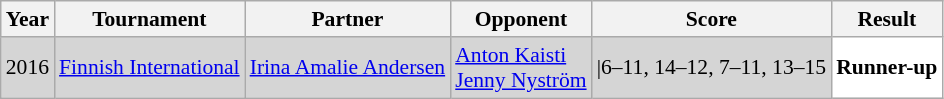<table class="sortable wikitable" style="font-size: 90%;">
<tr>
<th>Year</th>
<th>Tournament</th>
<th>Partner</th>
<th>Opponent</th>
<th>Score</th>
<th>Result</th>
</tr>
<tr style="background:#D5D5D5">
<td align="center">2016</td>
<td align="left"><a href='#'>Finnish International</a></td>
<td align="left"> <a href='#'>Irina Amalie Andersen</a></td>
<td align="left"> <a href='#'>Anton Kaisti</a><br> <a href='#'>Jenny Nyström</a></td>
<td align="left">|6–11, 14–12, 7–11, 13–15</td>
<td style="text-align:left; background:white"> <strong>Runner-up</strong></td>
</tr>
</table>
